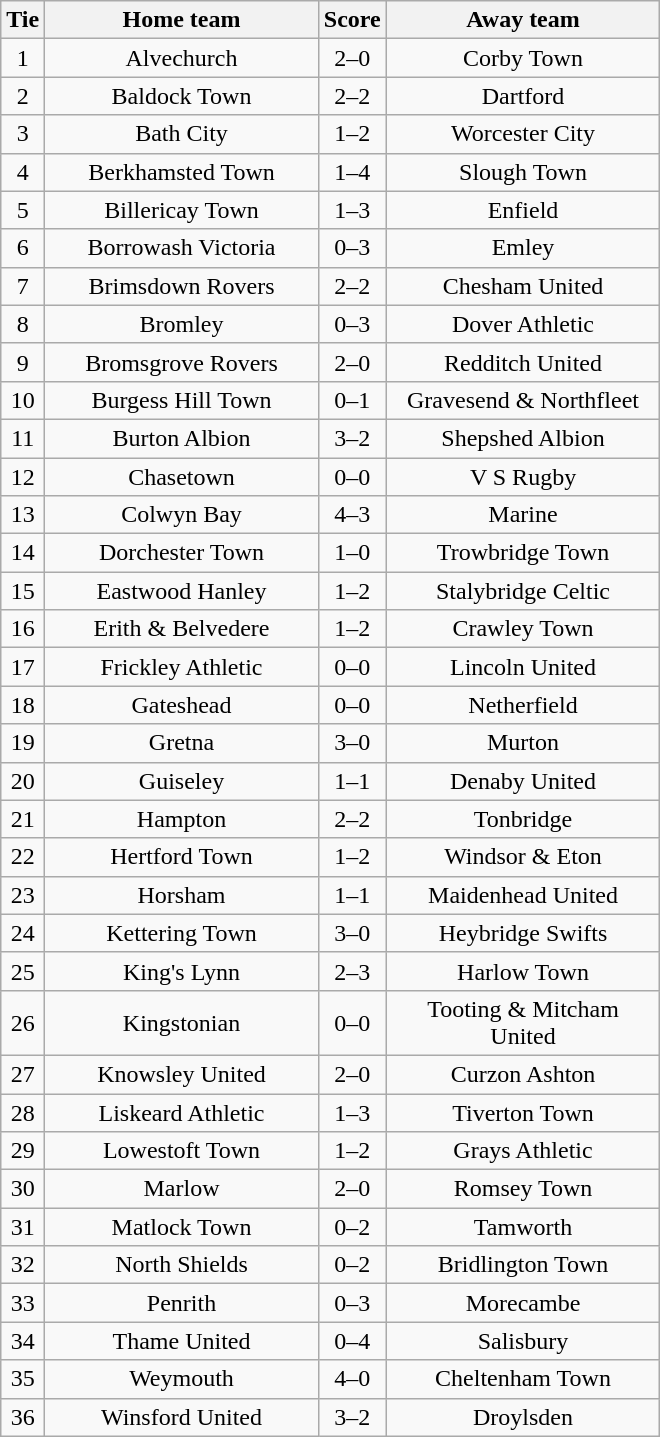<table class="wikitable" style="text-align:center;">
<tr>
<th width=20>Tie</th>
<th width=175>Home team</th>
<th width=20>Score</th>
<th width=175>Away team</th>
</tr>
<tr>
<td>1</td>
<td>Alvechurch</td>
<td>2–0</td>
<td>Corby Town</td>
</tr>
<tr>
<td>2</td>
<td>Baldock Town</td>
<td>2–2</td>
<td>Dartford</td>
</tr>
<tr>
<td>3</td>
<td>Bath City</td>
<td>1–2</td>
<td>Worcester City</td>
</tr>
<tr>
<td>4</td>
<td>Berkhamsted Town</td>
<td>1–4</td>
<td>Slough Town</td>
</tr>
<tr>
<td>5</td>
<td>Billericay Town</td>
<td>1–3</td>
<td>Enfield</td>
</tr>
<tr>
<td>6</td>
<td>Borrowash Victoria</td>
<td>0–3</td>
<td>Emley</td>
</tr>
<tr>
<td>7</td>
<td>Brimsdown Rovers</td>
<td>2–2</td>
<td>Chesham United</td>
</tr>
<tr>
<td>8</td>
<td>Bromley</td>
<td>0–3</td>
<td>Dover Athletic</td>
</tr>
<tr>
<td>9</td>
<td>Bromsgrove Rovers</td>
<td>2–0</td>
<td>Redditch United</td>
</tr>
<tr>
<td>10</td>
<td>Burgess Hill Town</td>
<td>0–1</td>
<td>Gravesend & Northfleet</td>
</tr>
<tr>
<td>11</td>
<td>Burton Albion</td>
<td>3–2</td>
<td>Shepshed Albion</td>
</tr>
<tr>
<td>12</td>
<td>Chasetown</td>
<td>0–0</td>
<td>V S Rugby</td>
</tr>
<tr>
<td>13</td>
<td>Colwyn Bay</td>
<td>4–3</td>
<td>Marine</td>
</tr>
<tr>
<td>14</td>
<td>Dorchester Town</td>
<td>1–0</td>
<td>Trowbridge Town</td>
</tr>
<tr>
<td>15</td>
<td>Eastwood Hanley</td>
<td>1–2</td>
<td>Stalybridge Celtic</td>
</tr>
<tr>
<td>16</td>
<td>Erith & Belvedere</td>
<td>1–2</td>
<td>Crawley Town</td>
</tr>
<tr>
<td>17</td>
<td>Frickley Athletic</td>
<td>0–0</td>
<td>Lincoln United</td>
</tr>
<tr>
<td>18</td>
<td>Gateshead</td>
<td>0–0</td>
<td>Netherfield</td>
</tr>
<tr>
<td>19</td>
<td>Gretna</td>
<td>3–0</td>
<td>Murton</td>
</tr>
<tr>
<td>20</td>
<td>Guiseley</td>
<td>1–1</td>
<td>Denaby United</td>
</tr>
<tr>
<td>21</td>
<td>Hampton</td>
<td>2–2</td>
<td>Tonbridge</td>
</tr>
<tr>
<td>22</td>
<td>Hertford Town</td>
<td>1–2</td>
<td>Windsor & Eton</td>
</tr>
<tr>
<td>23</td>
<td>Horsham</td>
<td>1–1</td>
<td>Maidenhead United</td>
</tr>
<tr>
<td>24</td>
<td>Kettering Town</td>
<td>3–0</td>
<td>Heybridge Swifts</td>
</tr>
<tr>
<td>25</td>
<td>King's Lynn</td>
<td>2–3</td>
<td>Harlow Town</td>
</tr>
<tr>
<td>26</td>
<td>Kingstonian</td>
<td>0–0</td>
<td>Tooting & Mitcham United</td>
</tr>
<tr>
<td>27</td>
<td>Knowsley United</td>
<td>2–0</td>
<td>Curzon Ashton</td>
</tr>
<tr>
<td>28</td>
<td>Liskeard Athletic</td>
<td>1–3</td>
<td>Tiverton Town</td>
</tr>
<tr>
<td>29</td>
<td>Lowestoft Town</td>
<td>1–2</td>
<td>Grays Athletic</td>
</tr>
<tr>
<td>30</td>
<td>Marlow</td>
<td>2–0</td>
<td>Romsey Town</td>
</tr>
<tr>
<td>31</td>
<td>Matlock Town</td>
<td>0–2</td>
<td>Tamworth</td>
</tr>
<tr>
<td>32</td>
<td>North Shields</td>
<td>0–2</td>
<td>Bridlington Town</td>
</tr>
<tr>
<td>33</td>
<td>Penrith</td>
<td>0–3</td>
<td>Morecambe</td>
</tr>
<tr>
<td>34</td>
<td>Thame United</td>
<td>0–4</td>
<td>Salisbury</td>
</tr>
<tr>
<td>35</td>
<td>Weymouth</td>
<td>4–0</td>
<td>Cheltenham Town</td>
</tr>
<tr>
<td>36</td>
<td>Winsford United</td>
<td>3–2</td>
<td>Droylsden</td>
</tr>
</table>
